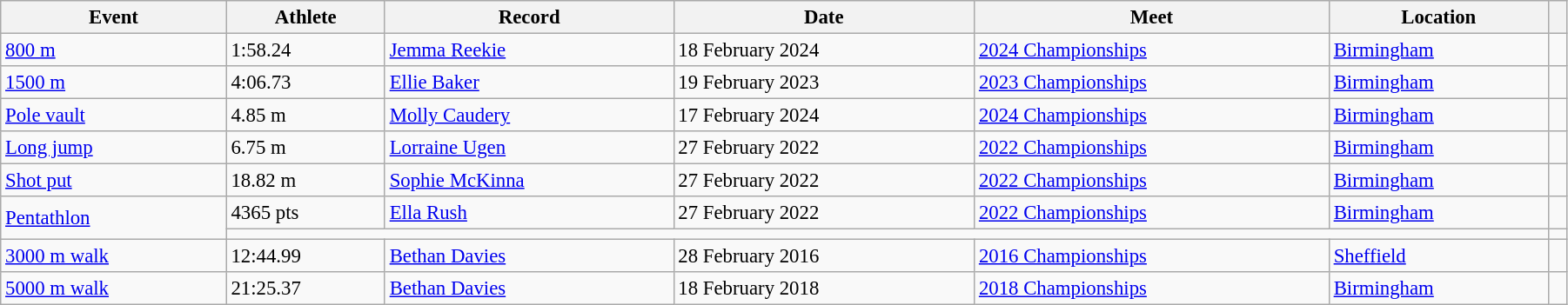<table class="wikitable" style="font-size:95%; width: 95%;">
<tr>
<th>Event</th>
<th>Athlete</th>
<th>Record</th>
<th>Date</th>
<th>Meet</th>
<th>Location</th>
<th></th>
</tr>
<tr>
<td><a href='#'>800 m</a></td>
<td>1:58.24</td>
<td><a href='#'>Jemma Reekie</a></td>
<td>18 February 2024</td>
<td><a href='#'>2024 Championships</a></td>
<td><a href='#'>Birmingham</a></td>
<td></td>
</tr>
<tr>
<td><a href='#'>1500 m</a></td>
<td>4:06.73</td>
<td><a href='#'>Ellie Baker</a></td>
<td>19 February 2023</td>
<td><a href='#'>2023 Championships</a></td>
<td><a href='#'>Birmingham</a></td>
<td></td>
</tr>
<tr>
<td><a href='#'>Pole vault</a></td>
<td>4.85 m</td>
<td><a href='#'>Molly Caudery</a></td>
<td>17 February 2024</td>
<td><a href='#'>2024 Championships</a></td>
<td><a href='#'>Birmingham</a></td>
<td></td>
</tr>
<tr>
<td><a href='#'>Long jump</a></td>
<td>6.75 m</td>
<td><a href='#'>Lorraine Ugen</a></td>
<td>27 February 2022</td>
<td><a href='#'>2022 Championships</a></td>
<td><a href='#'>Birmingham</a></td>
<td></td>
</tr>
<tr>
<td><a href='#'>Shot put</a></td>
<td>18.82 m</td>
<td><a href='#'>Sophie McKinna</a></td>
<td>27 February 2022</td>
<td><a href='#'>2022 Championships</a></td>
<td><a href='#'>Birmingham</a></td>
<td></td>
</tr>
<tr>
<td rowspan=2><a href='#'>Pentathlon</a></td>
<td>4365 pts</td>
<td><a href='#'>Ella Rush</a></td>
<td>27 February 2022</td>
<td><a href='#'>2022 Championships</a></td>
<td><a href='#'>Birmingham</a></td>
<td></td>
</tr>
<tr>
<td colspan=5></td>
<td></td>
</tr>
<tr>
<td><a href='#'>3000 m walk</a></td>
<td>12:44.99</td>
<td><a href='#'>Bethan Davies</a></td>
<td>28 February 2016</td>
<td><a href='#'>2016 Championships</a></td>
<td><a href='#'>Sheffield</a></td>
<td></td>
</tr>
<tr>
<td><a href='#'>5000 m walk</a></td>
<td>21:25.37</td>
<td><a href='#'>Bethan Davies</a></td>
<td>18 February 2018</td>
<td><a href='#'>2018 Championships</a></td>
<td><a href='#'>Birmingham</a></td>
<td></td>
</tr>
</table>
